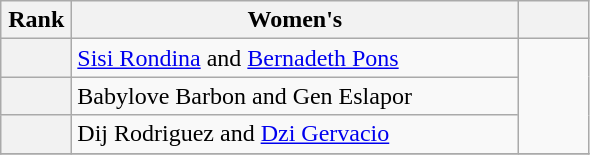<table class="wikitable" style="text-align: center;">
<tr>
<th width=40>Rank</th>
<th width=290>Women's</th>
<th width=40></th>
</tr>
<tr>
<th></th>
<td style="text-align:left;"><a href='#'>Sisi Rondina</a> and <a href='#'>Bernadeth Pons</a> </td>
<td rowspan=3><br></td>
</tr>
<tr>
<th></th>
<td style="text-align:left;">Babylove Barbon and Gen Eslapor </td>
</tr>
<tr>
<th></th>
<td style="text-align:left;">Dij Rodriguez and <a href='#'>Dzi Gervacio</a> </td>
</tr>
<tr>
</tr>
</table>
